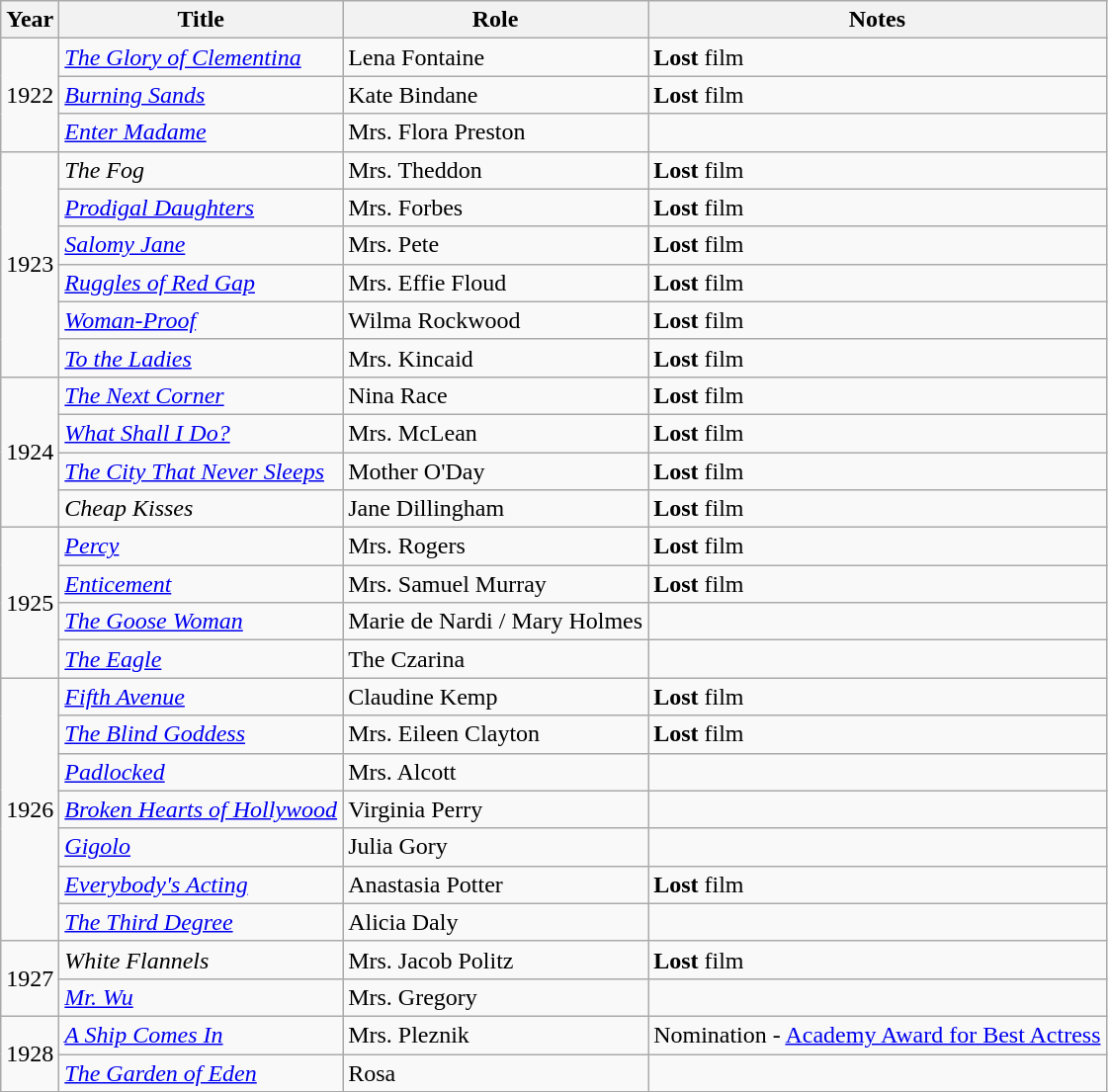<table class="wikitable sortable">
<tr>
<th>Year</th>
<th>Title</th>
<th>Role</th>
<th class="unsortable">Notes</th>
</tr>
<tr>
<td rowspan=3>1922</td>
<td><em><a href='#'>The Glory of Clementina</a></em></td>
<td>Lena Fontaine</td>
<td><strong>Lost</strong> film</td>
</tr>
<tr>
<td><em><a href='#'>Burning Sands</a></em></td>
<td>Kate Bindane</td>
<td><strong>Lost</strong> film</td>
</tr>
<tr>
<td><em><a href='#'>Enter Madame</a></em></td>
<td>Mrs. Flora Preston</td>
<td></td>
</tr>
<tr>
<td rowspan=6>1923</td>
<td><em>The Fog</em></td>
<td>Mrs. Theddon</td>
<td><strong>Lost</strong> film</td>
</tr>
<tr>
<td><em><a href='#'>Prodigal Daughters</a></em></td>
<td>Mrs. Forbes</td>
<td><strong>Lost</strong> film</td>
</tr>
<tr>
<td><em><a href='#'>Salomy Jane</a></em></td>
<td>Mrs. Pete</td>
<td><strong>Lost</strong> film</td>
</tr>
<tr>
<td><em><a href='#'>Ruggles of Red Gap</a></em></td>
<td>Mrs. Effie Floud</td>
<td><strong>Lost</strong> film</td>
</tr>
<tr>
<td><em><a href='#'>Woman-Proof</a></em></td>
<td>Wilma Rockwood</td>
<td><strong>Lost</strong> film</td>
</tr>
<tr>
<td><em><a href='#'>To the Ladies</a></em></td>
<td>Mrs. Kincaid</td>
<td><strong>Lost</strong> film</td>
</tr>
<tr>
<td rowspan=4>1924</td>
<td><em><a href='#'>The Next Corner</a></em></td>
<td>Nina Race</td>
<td><strong>Lost</strong> film</td>
</tr>
<tr>
<td><em><a href='#'>What Shall I Do?</a></em></td>
<td>Mrs. McLean</td>
<td><strong>Lost</strong> film</td>
</tr>
<tr>
<td><em><a href='#'>The City That Never Sleeps</a></em></td>
<td>Mother O'Day</td>
<td><strong>Lost</strong> film</td>
</tr>
<tr>
<td><em>Cheap Kisses</em></td>
<td>Jane Dillingham</td>
<td><strong>Lost</strong> film</td>
</tr>
<tr>
<td rowspan=4>1925</td>
<td><em><a href='#'>Percy</a></em></td>
<td>Mrs. Rogers</td>
<td><strong>Lost</strong> film</td>
</tr>
<tr>
<td><em><a href='#'>Enticement</a></em></td>
<td>Mrs. Samuel Murray</td>
<td><strong>Lost</strong> film</td>
</tr>
<tr>
<td><em><a href='#'>The Goose Woman</a></em></td>
<td>Marie de Nardi / Mary Holmes</td>
<td></td>
</tr>
<tr>
<td><em><a href='#'>The Eagle</a></em></td>
<td>The Czarina</td>
<td></td>
</tr>
<tr>
<td rowspan=7>1926</td>
<td><em><a href='#'>Fifth Avenue</a></em></td>
<td>Claudine Kemp</td>
<td><strong>Lost</strong> film</td>
</tr>
<tr>
<td><em><a href='#'>The Blind Goddess</a></em></td>
<td>Mrs. Eileen Clayton</td>
<td><strong>Lost</strong> film</td>
</tr>
<tr>
<td><em><a href='#'>Padlocked</a></em></td>
<td>Mrs. Alcott</td>
<td></td>
</tr>
<tr>
<td><em><a href='#'>Broken Hearts of Hollywood</a></em></td>
<td>Virginia Perry</td>
<td></td>
</tr>
<tr>
<td><em><a href='#'>Gigolo</a></em></td>
<td>Julia Gory</td>
<td></td>
</tr>
<tr>
<td><em><a href='#'>Everybody's Acting</a></em></td>
<td>Anastasia Potter</td>
<td><strong>Lost</strong> film</td>
</tr>
<tr>
<td><em><a href='#'>The Third Degree</a></em></td>
<td>Alicia Daly</td>
<td></td>
</tr>
<tr>
<td rowspan=2>1927</td>
<td><em>White Flannels</em></td>
<td>Mrs. Jacob Politz</td>
<td><strong>Lost</strong> film</td>
</tr>
<tr>
<td><em><a href='#'>Mr. Wu</a></em></td>
<td>Mrs. Gregory</td>
<td></td>
</tr>
<tr>
<td rowspan=2>1928</td>
<td><em><a href='#'>A Ship Comes In</a></em></td>
<td>Mrs. Pleznik</td>
<td>Nomination - <a href='#'>Academy Award for Best Actress</a></td>
</tr>
<tr>
<td><em><a href='#'>The Garden of Eden</a></em></td>
<td>Rosa</td>
<td></td>
</tr>
</table>
